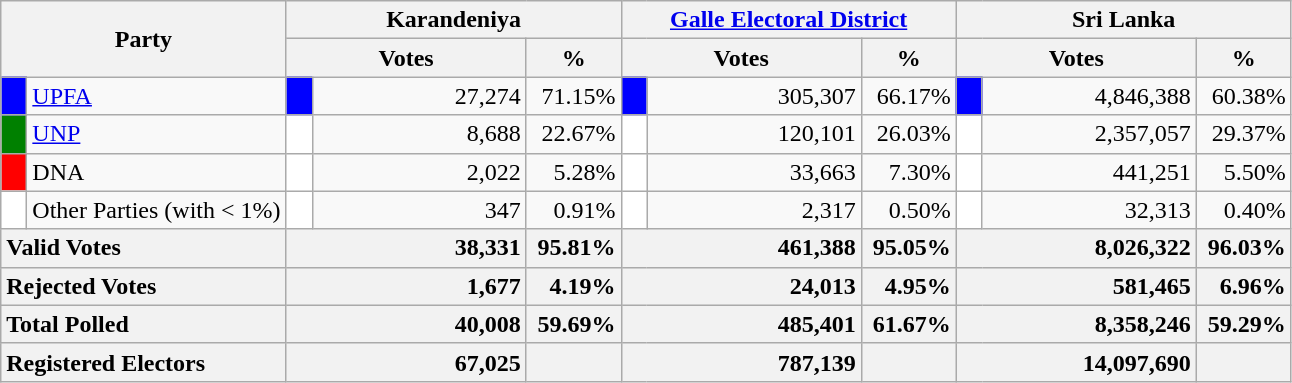<table class="wikitable">
<tr>
<th colspan="2" width="144px"rowspan="2">Party</th>
<th colspan="3" width="216px">Karandeniya</th>
<th colspan="3" width="216px"><a href='#'>Galle Electoral District</a></th>
<th colspan="3" width="216px">Sri Lanka</th>
</tr>
<tr>
<th colspan="2" width="144px">Votes</th>
<th>%</th>
<th colspan="2" width="144px">Votes</th>
<th>%</th>
<th colspan="2" width="144px">Votes</th>
<th>%</th>
</tr>
<tr>
<td style="background-color:blue;" width="10px"></td>
<td style="text-align:left;"><a href='#'>UPFA</a></td>
<td style="background-color:blue;" width="10px"></td>
<td style="text-align:right;">27,274</td>
<td style="text-align:right;">71.15%</td>
<td style="background-color:blue;" width="10px"></td>
<td style="text-align:right;">305,307</td>
<td style="text-align:right;">66.17%</td>
<td style="background-color:blue;" width="10px"></td>
<td style="text-align:right;">4,846,388</td>
<td style="text-align:right;">60.38%</td>
</tr>
<tr>
<td style="background-color:green;" width="10px"></td>
<td style="text-align:left;"><a href='#'>UNP</a></td>
<td style="background-color:white;" width="10px"></td>
<td style="text-align:right;">8,688</td>
<td style="text-align:right;">22.67%</td>
<td style="background-color:white;" width="10px"></td>
<td style="text-align:right;">120,101</td>
<td style="text-align:right;">26.03%</td>
<td style="background-color:white;" width="10px"></td>
<td style="text-align:right;">2,357,057</td>
<td style="text-align:right;">29.37%</td>
</tr>
<tr>
<td style="background-color:red;" width="10px"></td>
<td style="text-align:left;">DNA</td>
<td style="background-color:white;" width="10px"></td>
<td style="text-align:right;">2,022</td>
<td style="text-align:right;">5.28%</td>
<td style="background-color:white;" width="10px"></td>
<td style="text-align:right;">33,663</td>
<td style="text-align:right;">7.30%</td>
<td style="background-color:white;" width="10px"></td>
<td style="text-align:right;">441,251</td>
<td style="text-align:right;">5.50%</td>
</tr>
<tr>
<td style="background-color:white;" width="10px"></td>
<td style="text-align:left;">Other Parties (with < 1%)</td>
<td style="background-color:white;" width="10px"></td>
<td style="text-align:right;">347</td>
<td style="text-align:right;">0.91%</td>
<td style="background-color:white;" width="10px"></td>
<td style="text-align:right;">2,317</td>
<td style="text-align:right;">0.50%</td>
<td style="background-color:white;" width="10px"></td>
<td style="text-align:right;">32,313</td>
<td style="text-align:right;">0.40%</td>
</tr>
<tr>
<th colspan="2" width="144px"style="text-align:left;">Valid Votes</th>
<th style="text-align:right;"colspan="2" width="144px">38,331</th>
<th style="text-align:right;">95.81%</th>
<th style="text-align:right;"colspan="2" width="144px">461,388</th>
<th style="text-align:right;">95.05%</th>
<th style="text-align:right;"colspan="2" width="144px">8,026,322</th>
<th style="text-align:right;">96.03%</th>
</tr>
<tr>
<th colspan="2" width="144px"style="text-align:left;">Rejected Votes</th>
<th style="text-align:right;"colspan="2" width="144px">1,677</th>
<th style="text-align:right;">4.19%</th>
<th style="text-align:right;"colspan="2" width="144px">24,013</th>
<th style="text-align:right;">4.95%</th>
<th style="text-align:right;"colspan="2" width="144px">581,465</th>
<th style="text-align:right;">6.96%</th>
</tr>
<tr>
<th colspan="2" width="144px"style="text-align:left;">Total Polled</th>
<th style="text-align:right;"colspan="2" width="144px">40,008</th>
<th style="text-align:right;">59.69%</th>
<th style="text-align:right;"colspan="2" width="144px">485,401</th>
<th style="text-align:right;">61.67%</th>
<th style="text-align:right;"colspan="2" width="144px">8,358,246</th>
<th style="text-align:right;">59.29%</th>
</tr>
<tr>
<th colspan="2" width="144px"style="text-align:left;">Registered Electors</th>
<th style="text-align:right;"colspan="2" width="144px">67,025</th>
<th></th>
<th style="text-align:right;"colspan="2" width="144px">787,139</th>
<th></th>
<th style="text-align:right;"colspan="2" width="144px">14,097,690</th>
<th></th>
</tr>
</table>
